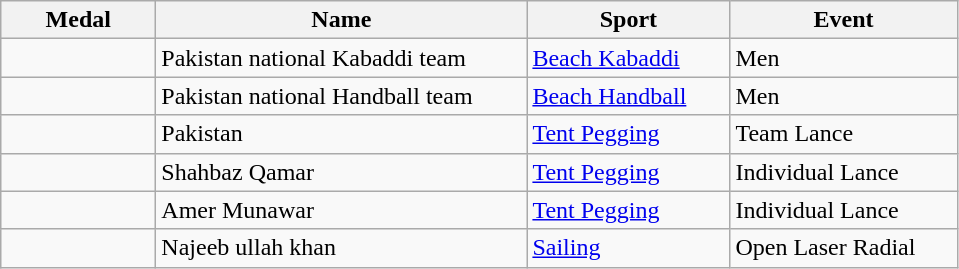<table class=wikitable style="font-size:100%">
<tr>
<th style="width:6em">Medal</th>
<th style="width:15em">Name</th>
<th style="width:8em">Sport</th>
<th style="width:9em">Event</th>
</tr>
<tr>
<td></td>
<td>Pakistan national Kabaddi team</td>
<td><a href='#'>Beach Kabaddi</a></td>
<td>Men</td>
</tr>
<tr>
<td></td>
<td>Pakistan national Handball team</td>
<td><a href='#'>Beach Handball</a></td>
<td>Men</td>
</tr>
<tr>
<td></td>
<td>Pakistan</td>
<td><a href='#'>Tent Pegging</a></td>
<td>Team Lance</td>
</tr>
<tr>
<td></td>
<td>Shahbaz Qamar</td>
<td><a href='#'>Tent Pegging</a></td>
<td>Individual Lance</td>
</tr>
<tr>
<td></td>
<td>Amer Munawar</td>
<td><a href='#'>Tent Pegging</a></td>
<td>Individual Lance</td>
</tr>
<tr>
<td></td>
<td>Najeeb ullah khan</td>
<td><a href='#'>Sailing</a></td>
<td>Open Laser Radial</td>
</tr>
</table>
